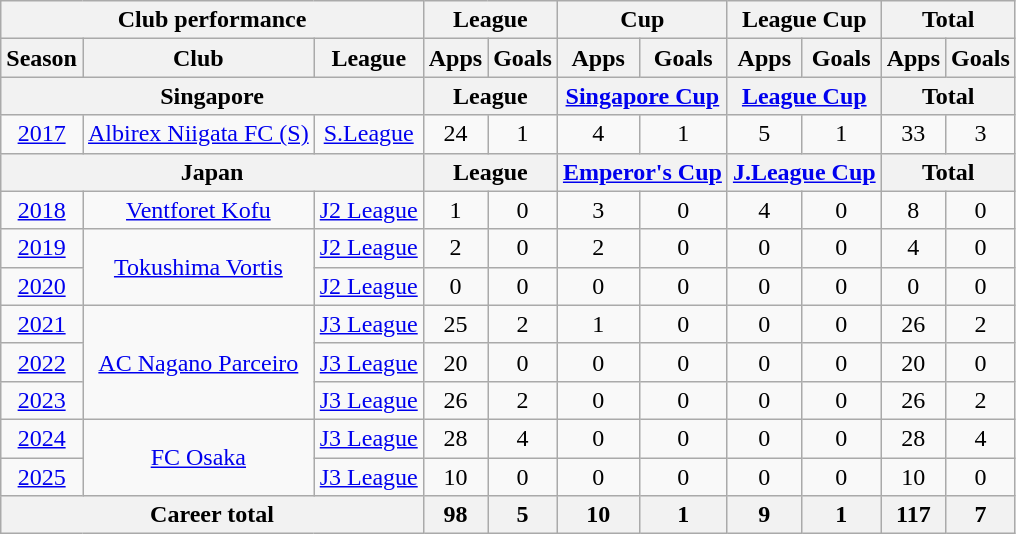<table class="wikitable" style="text-align:center">
<tr>
<th colspan=3>Club performance</th>
<th colspan=2>League</th>
<th colspan=2>Cup</th>
<th colspan=2>League Cup</th>
<th colspan=2>Total</th>
</tr>
<tr>
<th>Season</th>
<th>Club</th>
<th>League</th>
<th>Apps</th>
<th>Goals</th>
<th>Apps</th>
<th>Goals</th>
<th>Apps</th>
<th>Goals</th>
<th>Apps</th>
<th>Goals</th>
</tr>
<tr>
<th colspan=3>Singapore</th>
<th colspan=2>League</th>
<th colspan=2><a href='#'>Singapore Cup</a></th>
<th colspan=2><a href='#'>League Cup</a></th>
<th colspan=2>Total</th>
</tr>
<tr>
<td><a href='#'>2017</a></td>
<td><a href='#'>Albirex Niigata FC (S)</a></td>
<td><a href='#'>S.League</a></td>
<td>24</td>
<td>1</td>
<td>4</td>
<td>1</td>
<td>5</td>
<td>1</td>
<td>33</td>
<td>3</td>
</tr>
<tr>
<th colspan=3>Japan</th>
<th colspan=2>League</th>
<th colspan=2><a href='#'>Emperor's Cup</a></th>
<th colspan=2><a href='#'>J.League Cup</a></th>
<th colspan=2>Total</th>
</tr>
<tr>
<td><a href='#'>2018</a></td>
<td><a href='#'>Ventforet Kofu</a></td>
<td rowspan=1><a href='#'>J2 League</a></td>
<td>1</td>
<td>0</td>
<td>3</td>
<td>0</td>
<td>4</td>
<td>0</td>
<td>8</td>
<td>0</td>
</tr>
<tr>
<td><a href='#'>2019</a></td>
<td rowspan="2"><a href='#'>Tokushima Vortis</a></td>
<td rowspan=1><a href='#'>J2 League</a></td>
<td>2</td>
<td>0</td>
<td>2</td>
<td>0</td>
<td>0</td>
<td>0</td>
<td>4</td>
<td>0</td>
</tr>
<tr>
<td><a href='#'>2020</a></td>
<td rowspan=1><a href='#'>J2 League</a></td>
<td>0</td>
<td>0</td>
<td>0</td>
<td>0</td>
<td>0</td>
<td>0</td>
<td>0</td>
<td>0</td>
</tr>
<tr>
<td><a href='#'>2021</a></td>
<td rowspan="3"><a href='#'>AC Nagano Parceiro</a></td>
<td rowspan=1><a href='#'>J3 League</a></td>
<td>25</td>
<td>2</td>
<td>1</td>
<td>0</td>
<td>0</td>
<td>0</td>
<td>26</td>
<td>2</td>
</tr>
<tr>
<td><a href='#'>2022</a></td>
<td rowspan=1><a href='#'>J3 League</a></td>
<td>20</td>
<td>0</td>
<td>0</td>
<td>0</td>
<td>0</td>
<td>0</td>
<td>20</td>
<td>0</td>
</tr>
<tr>
<td><a href='#'>2023</a></td>
<td rowspan=1><a href='#'>J3 League</a></td>
<td>26</td>
<td>2</td>
<td>0</td>
<td>0</td>
<td>0</td>
<td>0</td>
<td>26</td>
<td>2</td>
</tr>
<tr>
<td><a href='#'>2024</a></td>
<td rowspan="2"><a href='#'>FC Osaka</a></td>
<td rowspan=1><a href='#'>J3 League</a></td>
<td>28</td>
<td>4</td>
<td>0</td>
<td>0</td>
<td>0</td>
<td>0</td>
<td>28</td>
<td>4</td>
</tr>
<tr>
<td><a href='#'>2025</a></td>
<td rowspan=1><a href='#'>J3 League</a></td>
<td>10</td>
<td>0</td>
<td>0</td>
<td>0</td>
<td>0</td>
<td>0</td>
<td>10</td>
<td>0</td>
</tr>
<tr>
<th colspan=3>Career total</th>
<th>98</th>
<th>5</th>
<th>10</th>
<th>1</th>
<th>9</th>
<th>1</th>
<th>117</th>
<th>7</th>
</tr>
</table>
